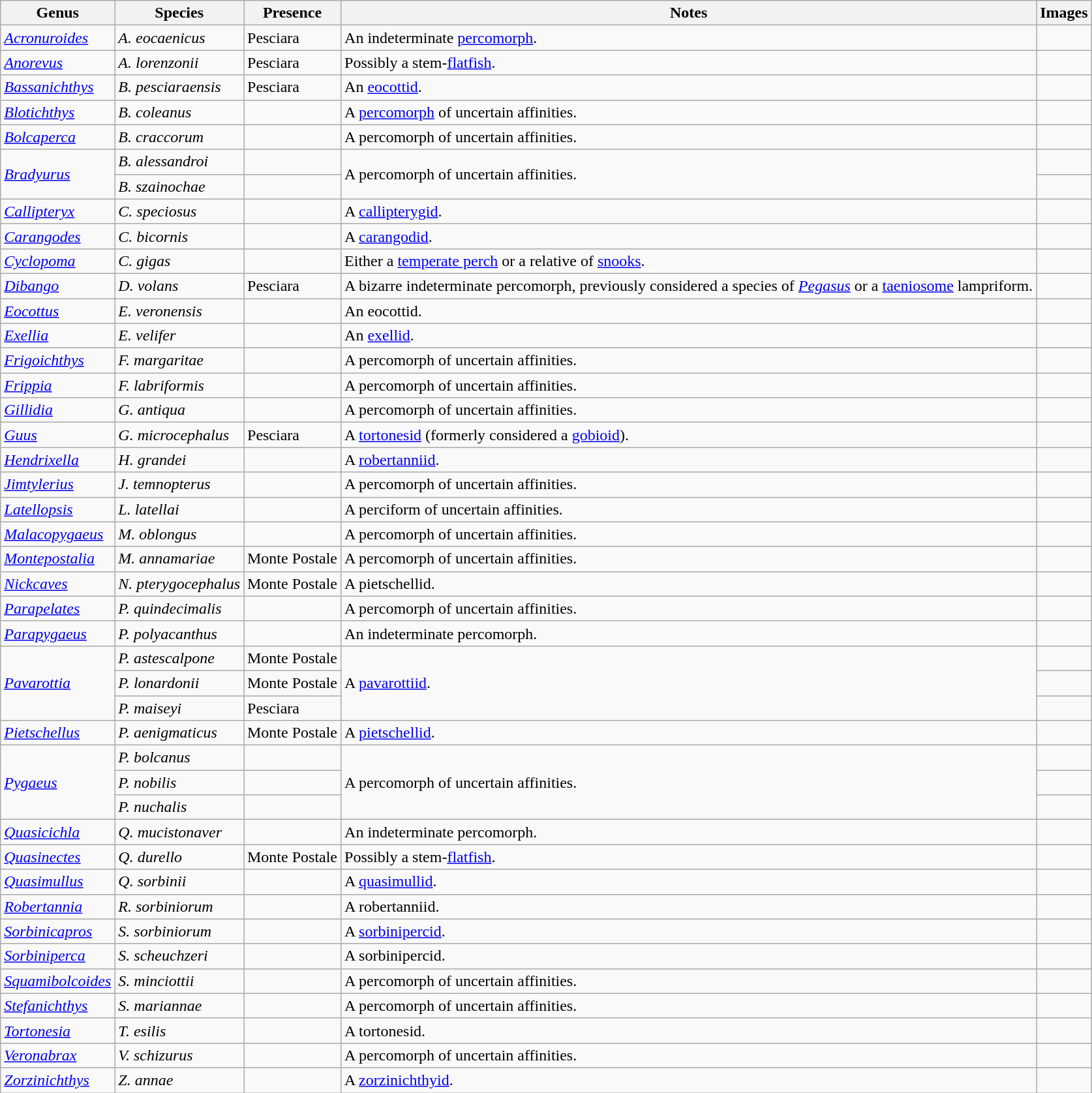<table class="wikitable" align="center">
<tr>
<th>Genus</th>
<th>Species</th>
<th>Presence</th>
<th>Notes</th>
<th>Images</th>
</tr>
<tr>
<td><em><a href='#'>Acronuroides</a></em></td>
<td><em>A. eocaenicus</em></td>
<td>Pesciara</td>
<td>An indeterminate <a href='#'>percomorph</a>.</td>
<td></td>
</tr>
<tr>
<td><em><a href='#'>Anorevus</a></em></td>
<td><em>A. lorenzonii</em></td>
<td>Pesciara</td>
<td>Possibly a stem-<a href='#'>flatfish</a>.</td>
<td></td>
</tr>
<tr>
<td><em><a href='#'>Bassanichthys</a></em></td>
<td><em>B. pesciaraensis</em></td>
<td>Pesciara</td>
<td>An <a href='#'>eocottid</a>.</td>
<td></td>
</tr>
<tr>
<td><em><a href='#'>Blotichthys</a></em></td>
<td><em>B. coleanus</em></td>
<td></td>
<td>A <a href='#'>percomorph</a> of uncertain affinities.</td>
<td></td>
</tr>
<tr>
<td><em><a href='#'>Bolcaperca</a></em></td>
<td><em>B. craccorum</em></td>
<td></td>
<td>A percomorph of uncertain affinities.</td>
<td></td>
</tr>
<tr>
<td rowspan="2"><em><a href='#'>Bradyurus</a></em></td>
<td><em>B. alessandroi</em></td>
<td></td>
<td rowspan="2">A percomorph of uncertain affinities.</td>
<td></td>
</tr>
<tr>
<td><em>B. szainochae</em></td>
<td></td>
<td></td>
</tr>
<tr>
<td><em><a href='#'>Callipteryx</a></em></td>
<td><em>C. speciosus</em></td>
<td></td>
<td>A <a href='#'>callipterygid</a>.</td>
<td></td>
</tr>
<tr>
<td><em><a href='#'>Carangodes</a></em></td>
<td><em>C. bicornis</em></td>
<td></td>
<td>A <a href='#'>carangodid</a>.</td>
<td></td>
</tr>
<tr>
<td><em><a href='#'>Cyclopoma</a></em></td>
<td><em>C. gigas</em></td>
<td></td>
<td>Either a <a href='#'>temperate perch</a> or a relative of <a href='#'>snooks</a>.</td>
<td></td>
</tr>
<tr>
<td><em><a href='#'>Dibango</a></em></td>
<td><em>D. volans</em></td>
<td>Pesciara</td>
<td>A bizarre indeterminate percomorph, previously considered a species of <em><a href='#'>Pegasus</a></em> or a <a href='#'>taeniosome</a> lampriform.</td>
<td></td>
</tr>
<tr>
<td><em><a href='#'>Eocottus</a></em></td>
<td><em>E. veronensis</em></td>
<td></td>
<td>An eocottid.</td>
<td></td>
</tr>
<tr>
<td><em><a href='#'>Exellia</a></em></td>
<td><em>E. velifer</em></td>
<td></td>
<td>An <a href='#'>exellid</a>.</td>
<td></td>
</tr>
<tr>
<td><em><a href='#'>Frigoichthys</a></em></td>
<td><em>F. margaritae</em></td>
<td></td>
<td>A percomorph of uncertain affinities.</td>
<td></td>
</tr>
<tr>
<td><em><a href='#'>Frippia</a></em></td>
<td><em>F. labriformis</em></td>
<td></td>
<td>A percomorph of uncertain affinities.</td>
<td></td>
</tr>
<tr>
<td><em><a href='#'>Gillidia</a></em></td>
<td><em>G. antiqua</em></td>
<td></td>
<td>A percomorph of uncertain affinities.</td>
<td></td>
</tr>
<tr>
<td><em><a href='#'>Guus</a></em></td>
<td><em>G. microcephalus</em></td>
<td>Pesciara</td>
<td>A <a href='#'>tortonesid</a> (formerly considered a <a href='#'>gobioid</a>).</td>
<td></td>
</tr>
<tr>
<td><em><a href='#'>Hendrixella</a></em></td>
<td><em>H. grandei</em></td>
<td></td>
<td>A <a href='#'>robertanniid</a>.</td>
<td></td>
</tr>
<tr>
<td><em><a href='#'>Jimtylerius</a></em></td>
<td><em>J. temnopterus</em></td>
<td></td>
<td>A percomorph of uncertain affinities.</td>
<td></td>
</tr>
<tr>
<td><em><a href='#'>Latellopsis</a></em></td>
<td><em>L. latellai</em></td>
<td></td>
<td>A perciform of uncertain affinities.</td>
<td></td>
</tr>
<tr>
<td><em><a href='#'>Malacopygaeus</a></em></td>
<td><em>M. oblongus</em></td>
<td></td>
<td>A percomorph of uncertain affinities.</td>
<td></td>
</tr>
<tr>
<td><em><a href='#'>Montepostalia</a></em></td>
<td><em>M. annamariae</em></td>
<td>Monte Postale</td>
<td>A percomorph of uncertain affinities.</td>
<td></td>
</tr>
<tr>
<td><em><a href='#'>Nickcaves</a></em></td>
<td><em>N. pterygocephalus</em></td>
<td>Monte Postale</td>
<td>A pietschellid.</td>
<td></td>
</tr>
<tr>
<td><em><a href='#'>Parapelates</a></em></td>
<td><em>P. quindecimalis</em></td>
<td></td>
<td>A percomorph of uncertain affinities.</td>
<td></td>
</tr>
<tr>
<td><em><a href='#'>Parapygaeus</a></em></td>
<td><em>P. polyacanthus</em></td>
<td></td>
<td>An indeterminate percomorph.</td>
<td></td>
</tr>
<tr>
<td rowspan="3"><em><a href='#'>Pavarottia</a></em></td>
<td><em>P. astescalpone</em></td>
<td>Monte Postale</td>
<td rowspan="3">A <a href='#'>pavarottiid</a>.</td>
<td></td>
</tr>
<tr>
<td><em>P. lonardonii</em></td>
<td>Monte Postale</td>
<td></td>
</tr>
<tr>
<td><em>P. maiseyi</em></td>
<td>Pesciara</td>
<td></td>
</tr>
<tr>
<td><em><a href='#'>Pietschellus</a></em></td>
<td><em>P. aenigmaticus</em></td>
<td>Monte Postale</td>
<td>A <a href='#'>pietschellid</a>.</td>
<td></td>
</tr>
<tr>
<td rowspan="3"><em><a href='#'>Pygaeus</a></em></td>
<td><em>P. bolcanus</em></td>
<td></td>
<td rowspan="3">A percomorph of uncertain affinities.</td>
<td></td>
</tr>
<tr>
<td><em>P. nobilis</em></td>
<td></td>
<td></td>
</tr>
<tr>
<td><em>P. nuchalis</em></td>
<td></td>
<td></td>
</tr>
<tr>
<td><em><a href='#'>Quasicichla</a></em></td>
<td><em>Q. mucistonaver</em></td>
<td></td>
<td>An indeterminate percomorph.</td>
<td></td>
</tr>
<tr>
<td><em><a href='#'>Quasinectes</a></em></td>
<td><em>Q. durello</em></td>
<td>Monte Postale</td>
<td>Possibly a stem-<a href='#'>flatfish</a>.</td>
<td></td>
</tr>
<tr>
<td><em><a href='#'>Quasimullus</a></em></td>
<td><em>Q. sorbinii</em></td>
<td></td>
<td>A <a href='#'>quasimullid</a>.</td>
<td></td>
</tr>
<tr>
<td><em><a href='#'>Robertannia</a></em></td>
<td><em>R. sorbiniorum</em></td>
<td></td>
<td>A robertanniid.</td>
<td></td>
</tr>
<tr>
<td><em><a href='#'>Sorbinicapros</a></em></td>
<td><em>S. sorbiniorum</em></td>
<td></td>
<td>A <a href='#'>sorbinipercid</a>.</td>
<td></td>
</tr>
<tr>
<td><em><a href='#'>Sorbiniperca</a></em></td>
<td><em>S. scheuchzeri</em></td>
<td></td>
<td>A sorbinipercid.</td>
<td></td>
</tr>
<tr>
<td><em><a href='#'>Squamibolcoides</a></em></td>
<td><em>S. minciottii</em></td>
<td></td>
<td>A percomorph of uncertain affinities.</td>
<td></td>
</tr>
<tr>
<td><em><a href='#'>Stefanichthys</a></em></td>
<td><em>S. mariannae</em></td>
<td></td>
<td>A percomorph of uncertain affinities.</td>
<td></td>
</tr>
<tr>
<td><em><a href='#'>Tortonesia</a></em></td>
<td><em>T. esilis</em></td>
<td></td>
<td>A tortonesid.</td>
<td></td>
</tr>
<tr>
<td><em><a href='#'>Veronabrax</a></em></td>
<td><em>V. schizurus</em></td>
<td></td>
<td>A percomorph of uncertain affinities.</td>
<td></td>
</tr>
<tr>
<td><em><a href='#'>Zorzinichthys</a></em></td>
<td><em>Z. annae</em></td>
<td></td>
<td>A <a href='#'>zorzinichthyid</a>.</td>
<td></td>
</tr>
</table>
